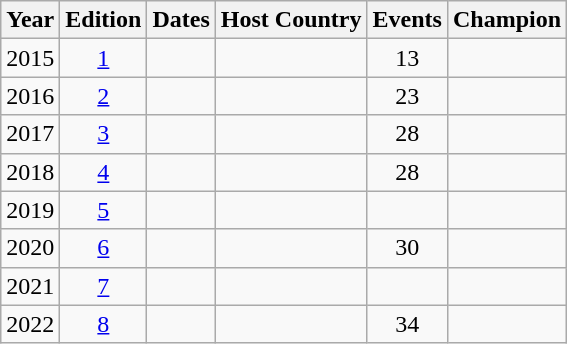<table class="wikitable" style="text-align:center">
<tr>
<th>Year</th>
<th>Edition</th>
<th>Dates</th>
<th>Host Country</th>
<th>Events</th>
<th>Champion</th>
</tr>
<tr>
<td>2015</td>
<td><a href='#'>1</a></td>
<td></td>
<td align=left></td>
<td>13</td>
<td></td>
</tr>
<tr>
<td>2016</td>
<td><a href='#'>2</a></td>
<td></td>
<td align=left></td>
<td>23</td>
<td></td>
</tr>
<tr>
<td>2017</td>
<td><a href='#'>3</a></td>
<td></td>
<td align=left></td>
<td>28</td>
<td></td>
</tr>
<tr>
<td>2018</td>
<td><a href='#'>4</a></td>
<td></td>
<td align=left></td>
<td>28</td>
<td></td>
</tr>
<tr>
<td>2019</td>
<td><a href='#'>5</a></td>
<td></td>
<td align=left></td>
<td></td>
<td></td>
</tr>
<tr>
<td>2020</td>
<td><a href='#'>6</a></td>
<td></td>
<td align=left></td>
<td>30</td>
<td></td>
</tr>
<tr>
<td>2021</td>
<td><a href='#'>7</a></td>
<td></td>
<td align=left></td>
<td></td>
<td></td>
</tr>
<tr>
<td>2022</td>
<td><a href='#'>8</a></td>
<td></td>
<td align=left></td>
<td>34</td>
<td></td>
</tr>
</table>
